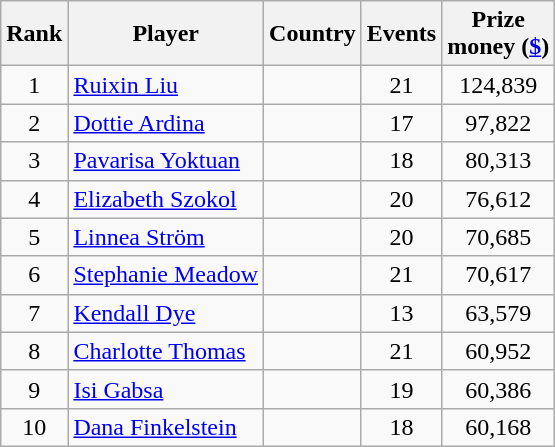<table class="wikitable" style="text-align:center">
<tr>
<th>Rank</th>
<th>Player</th>
<th>Country</th>
<th>Events</th>
<th>Prize <br>money (<a href='#'>$</a>)</th>
</tr>
<tr>
<td>1</td>
<td align=left><a href='#'>Ruixin Liu</a></td>
<td align=left></td>
<td>21</td>
<td>124,839</td>
</tr>
<tr>
<td>2</td>
<td align=left><a href='#'>Dottie Ardina</a></td>
<td align=left></td>
<td>17</td>
<td>97,822</td>
</tr>
<tr>
<td>3</td>
<td align=left><a href='#'>Pavarisa Yoktuan</a></td>
<td align=left></td>
<td>18</td>
<td>80,313</td>
</tr>
<tr>
<td>4</td>
<td align=left><a href='#'>Elizabeth Szokol</a></td>
<td align=left></td>
<td>20</td>
<td>76,612</td>
</tr>
<tr>
<td>5</td>
<td align=left><a href='#'>Linnea Ström</a></td>
<td align=left></td>
<td>20</td>
<td>70,685</td>
</tr>
<tr>
<td>6</td>
<td align=left><a href='#'>Stephanie Meadow</a></td>
<td align=left></td>
<td>21</td>
<td>70,617</td>
</tr>
<tr>
<td>7</td>
<td align=left><a href='#'>Kendall Dye</a></td>
<td align=left></td>
<td>13</td>
<td>63,579</td>
</tr>
<tr>
<td>8</td>
<td align=left><a href='#'>Charlotte Thomas</a></td>
<td align=left></td>
<td>21</td>
<td>60,952</td>
</tr>
<tr>
<td>9</td>
<td align=left><a href='#'>Isi Gabsa</a></td>
<td align=left></td>
<td>19</td>
<td>60,386</td>
</tr>
<tr>
<td>10</td>
<td align=left><a href='#'>Dana Finkelstein</a></td>
<td align=left></td>
<td>18</td>
<td>60,168</td>
</tr>
</table>
